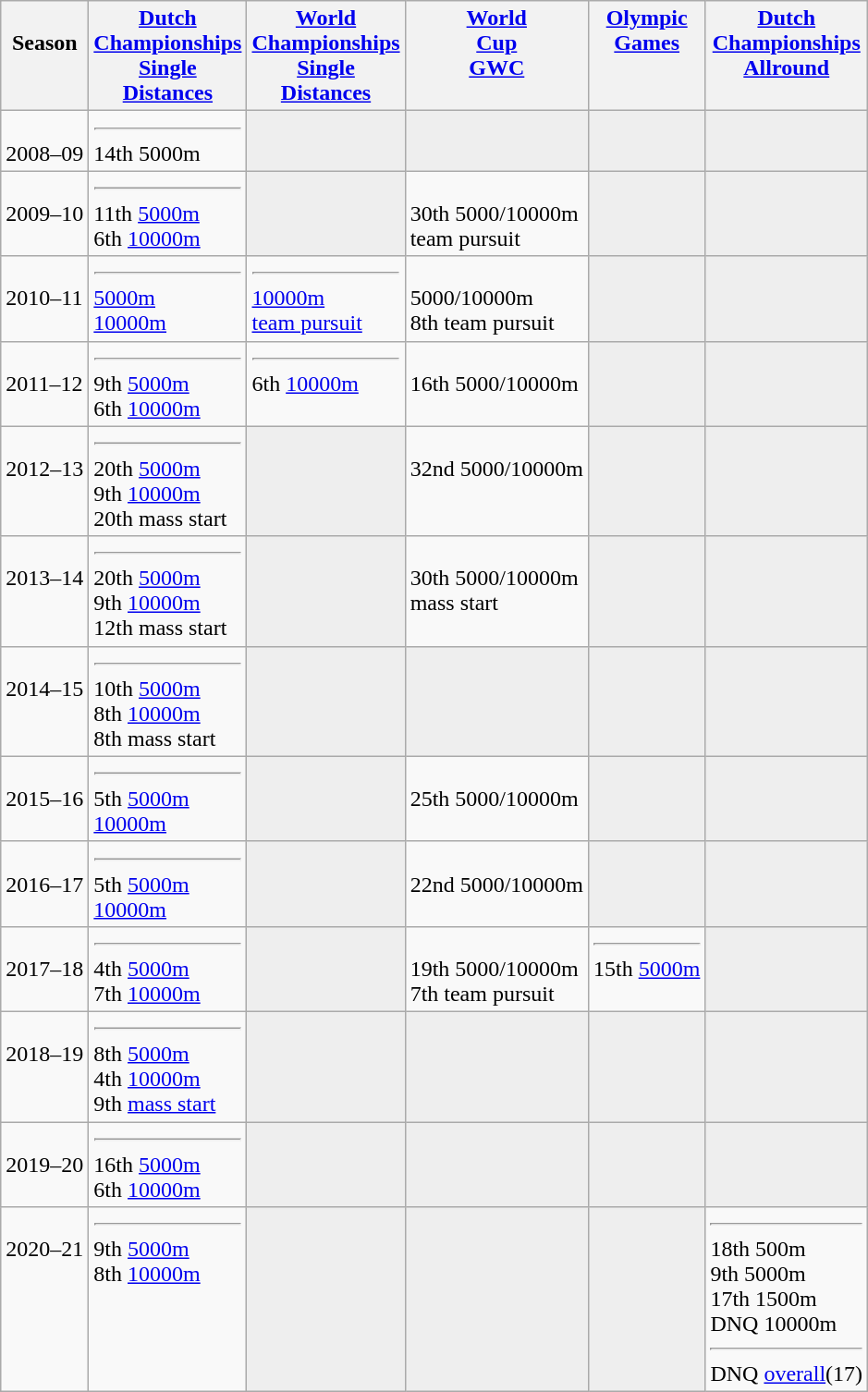<table class="wikitable">
<tr style="vertical-align: top;">
<th><br> Season</th>
<th><a href='#'>Dutch <br> Championships <br> Single <br> Distances</a></th>
<th><a href='#'>World <br> Championships <br> Single <br> Distances</a></th>
<th><a href='#'>World <br> Cup <br> GWC</a></th>
<th><a href='#'>Olympic <br> Games</a></th>
<th><a href='#'>Dutch <br> Championships <br> Allround</a></th>
</tr>
<tr>
<td><br> 2008–09</td>
<td> <hr> 14th 5000m</td>
<td bgcolor=#EEEEEE></td>
<td bgcolor=#EEEEEE></td>
<td bgcolor=#EEEEEE></td>
<td bgcolor=#EEEEEE></td>
</tr>
<tr style="vertical-align: top;">
<td><br> 2009–10</td>
<td> <hr> 11th <a href='#'>5000m</a> <br> 6th <a href='#'>10000m</a></td>
<td bgcolor=#EEEEEE></td>
<td><br> 30th 5000/10000m <br>  team pursuit</td>
<td bgcolor=#EEEEEE></td>
<td bgcolor=#EEEEEE></td>
</tr>
<tr style="vertical-align: top;">
<td><br> 2010–11</td>
<td> <hr>  <a href='#'>5000m</a> <br>  <a href='#'>10000m</a></td>
<td> <hr>  <a href='#'>10000m</a> <br>  <a href='#'>team pursuit</a></td>
<td><br>  5000/10000m <br> 8th team pursuit</td>
<td bgcolor=#EEEEEE></td>
<td bgcolor=#EEEEEE></td>
</tr>
<tr style="vertical-align: top;">
<td><br> 2011–12</td>
<td> <hr> 9th <a href='#'>5000m</a> <br> 6th <a href='#'>10000m</a></td>
<td> <hr> 6th <a href='#'>10000m</a></td>
<td><br> 16th 5000/10000m</td>
<td bgcolor=#EEEEEE></td>
<td bgcolor=#EEEEEE></td>
</tr>
<tr style="vertical-align: top;">
<td><br> 2012–13</td>
<td> <hr> 20th <a href='#'>5000m</a> <br> 9th <a href='#'>10000m</a> <br> 20th mass start</td>
<td bgcolor=#EEEEEE></td>
<td><br> 32nd 5000/10000m</td>
<td bgcolor=#EEEEEE></td>
<td bgcolor=#EEEEEE></td>
</tr>
<tr style="vertical-align: top;">
<td><br> 2013–14</td>
<td> <hr> 20th <a href='#'>5000m</a> <br> 9th <a href='#'>10000m</a> <br> 12th mass start</td>
<td bgcolor=#EEEEEE></td>
<td><br> 30th 5000/10000m <br>  mass start</td>
<td bgcolor=#EEEEEE></td>
<td bgcolor=#EEEEEE></td>
</tr>
<tr style="vertical-align: top;">
<td><br> 2014–15</td>
<td> <hr> 10th <a href='#'>5000m</a> <br> 8th <a href='#'>10000m</a> <br> 8th mass start</td>
<td bgcolor=#EEEEEE></td>
<td bgcolor=#EEEEEE></td>
<td bgcolor=#EEEEEE></td>
<td bgcolor=#EEEEEE></td>
</tr>
<tr style="vertical-align: top;">
<td><br> 2015–16</td>
<td> <hr> 5th <a href='#'>5000m</a> <br>  <a href='#'>10000m</a></td>
<td bgcolor=#EEEEEE></td>
<td><br> 25th 5000/10000m</td>
<td bgcolor=#EEEEEE></td>
<td bgcolor=#EEEEEE></td>
</tr>
<tr style="vertical-align: top;">
<td><br> 2016–17</td>
<td> <hr> 5th <a href='#'>5000m</a> <br>  <a href='#'>10000m</a></td>
<td bgcolor=#EEEEEE></td>
<td><br> 22nd 5000/10000m</td>
<td bgcolor=#EEEEEE></td>
<td bgcolor=#EEEEEE></td>
</tr>
<tr style="vertical-align: top;">
<td><br> 2017–18</td>
<td> <hr> 4th <a href='#'>5000m</a> <br> 7th <a href='#'>10000m</a></td>
<td bgcolor=#EEEEEE></td>
<td><br> 19th 5000/10000m <br> 7th team pursuit</td>
<td> <hr> 15th <a href='#'>5000m</a></td>
<td bgcolor=#EEEEEE></td>
</tr>
<tr style="vertical-align: top;">
<td><br> 2018–19</td>
<td> <hr> 8th <a href='#'>5000m</a> <br> 4th <a href='#'>10000m</a> <br> 9th <a href='#'>mass start</a></td>
<td bgcolor=#EEEEEE></td>
<td bgcolor=#EEEEEE></td>
<td bgcolor=#EEEEEE></td>
<td bgcolor=#EEEEEE></td>
</tr>
<tr style="vertical-align: top;">
<td><br> 2019–20</td>
<td> <hr> 16th <a href='#'>5000m</a> <br> 6th <a href='#'>10000m</a></td>
<td bgcolor=#EEEEEE></td>
<td bgcolor=#EEEEEE></td>
<td bgcolor=#EEEEEE></td>
<td bgcolor=#EEEEEE></td>
</tr>
<tr style="vertical-align: top;">
<td><br> 2020–21</td>
<td> <hr> 9th <a href='#'>5000m</a> <br> 8th <a href='#'>10000m</a></td>
<td bgcolor=#EEEEEE></td>
<td bgcolor=#EEEEEE></td>
<td bgcolor=#EEEEEE></td>
<td> <hr> 18th 500m <br> 9th 5000m <br> 17th 1500m <br> DNQ 10000m <hr> DNQ <a href='#'>overall</a>(17)</td>
</tr>
</table>
